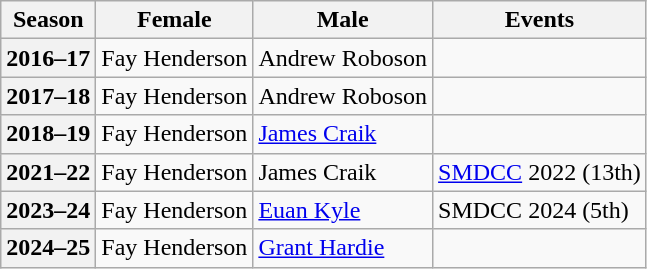<table class="wikitable">
<tr>
<th scope="col">Season</th>
<th scope="col">Female</th>
<th scope="col">Male</th>
<th scope="col">Events</th>
</tr>
<tr>
<th scope="row">2016–17</th>
<td>Fay Henderson</td>
<td>Andrew Roboson</td>
<td></td>
</tr>
<tr>
<th scope="row">2017–18</th>
<td>Fay Henderson</td>
<td>Andrew Roboson</td>
<td></td>
</tr>
<tr>
<th scope="row">2018–19</th>
<td>Fay Henderson</td>
<td><a href='#'>James Craik</a></td>
<td></td>
</tr>
<tr>
<th scope="row">2021–22</th>
<td>Fay Henderson</td>
<td>James Craik</td>
<td><a href='#'>SMDCC</a> 2022 (13th)</td>
</tr>
<tr>
<th scope="row">2023–24</th>
<td>Fay Henderson</td>
<td><a href='#'>Euan Kyle</a></td>
<td>SMDCC 2024 (5th)</td>
</tr>
<tr>
<th scope="row">2024–25</th>
<td>Fay Henderson</td>
<td><a href='#'>Grant Hardie</a></td>
<td></td>
</tr>
</table>
